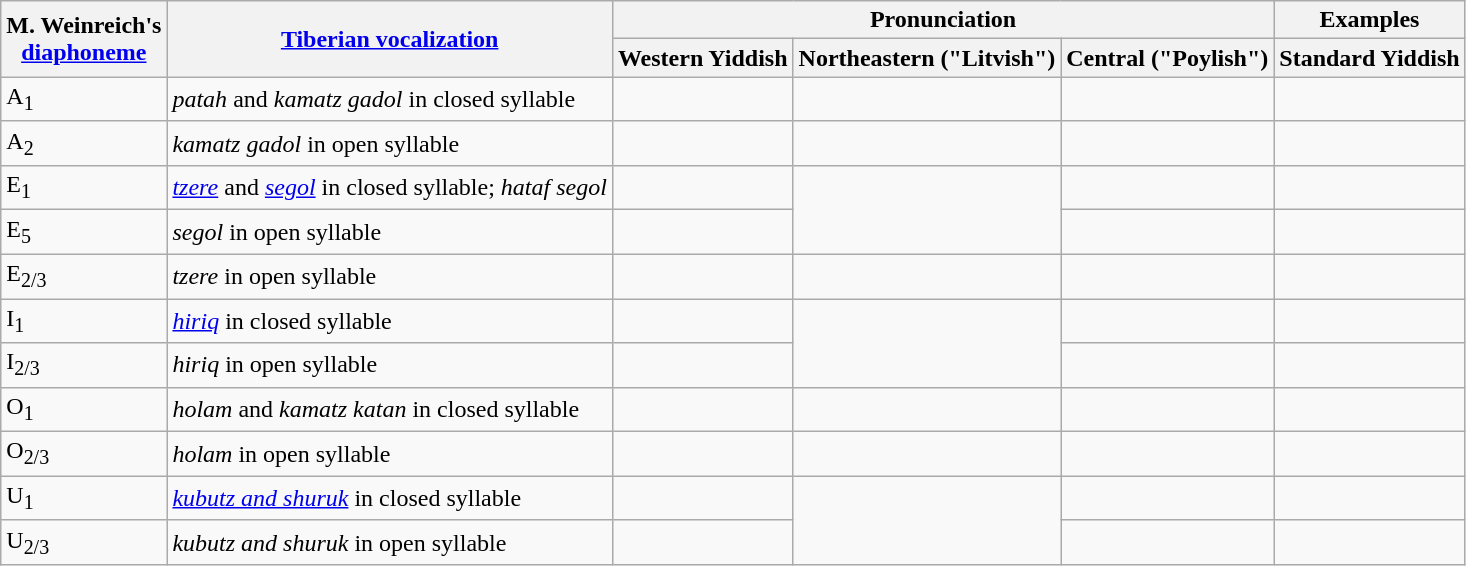<table class="wikitable">
<tr>
<th rowspan="2">M. Weinreich's<br><a href='#'>diaphoneme</a></th>
<th rowspan="2"><a href='#'>Tiberian vocalization</a></th>
<th colspan="3">Pronunciation</th>
<th>Examples</th>
</tr>
<tr>
<th>Western Yiddish</th>
<th>Northeastern ("Litvish")</th>
<th>Central ("Poylish")</th>
<th>Standard Yiddish</th>
</tr>
<tr>
<td>A<sub>1</sub></td>
<td><em>patah</em> and <em>kamatz gadol</em> in closed syllable</td>
<td></td>
<td></td>
<td></td>
<td> </td>
</tr>
<tr>
<td>A<sub>2</sub></td>
<td><em>kamatz gadol</em> in open syllable</td>
<td></td>
<td></td>
<td></td>
<td> </td>
</tr>
<tr>
<td>E<sub>1</sub></td>
<td><em><a href='#'>tzere</a></em> and <em><a href='#'>segol</a></em> in closed syllable; <em>hataf segol</em></td>
<td></td>
<td rowspan="2"></td>
<td></td>
<td> </td>
</tr>
<tr>
<td>E<sub>5</sub></td>
<td><em>segol</em> in open syllable</td>
<td></td>
<td></td>
<td> </td>
</tr>
<tr>
<td>E<sub>2/3</sub></td>
<td><em>tzere</em> in open syllable</td>
<td></td>
<td></td>
<td></td>
<td> </td>
</tr>
<tr>
<td>I<sub>1</sub></td>
<td><em><a href='#'>hiriq</a></em> in closed syllable</td>
<td></td>
<td rowspan="2"></td>
<td></td>
<td> </td>
</tr>
<tr>
<td>I<sub>2/3</sub></td>
<td><em>hiriq</em> in open syllable</td>
<td></td>
<td></td>
<td> </td>
</tr>
<tr>
<td>O<sub>1</sub></td>
<td><em>holam</em> and <em>kamatz katan</em> in closed syllable</td>
<td></td>
<td></td>
<td></td>
<td> </td>
</tr>
<tr>
<td>O<sub>2/3</sub></td>
<td><em>holam</em> in open syllable</td>
<td></td>
<td></td>
<td></td>
<td> </td>
</tr>
<tr>
<td>U<sub>1</sub></td>
<td><em><a href='#'>kubutz and shuruk</a></em> in closed syllable</td>
<td></td>
<td rowspan="2"></td>
<td></td>
<td> </td>
</tr>
<tr>
<td>U<sub>2/3</sub></td>
<td><em>kubutz and shuruk</em> in open syllable</td>
<td></td>
<td></td>
<td> </td>
</tr>
</table>
